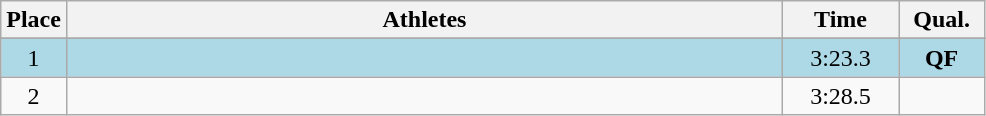<table class=wikitable style="text-align:center">
<tr>
<th width=20>Place</th>
<th width=470>Athletes</th>
<th width=70>Time</th>
<th width=50>Qual.</th>
</tr>
<tr>
</tr>
<tr bgcolor=lightblue>
<td>1</td>
<td align=left></td>
<td>3:23.3</td>
<td><strong>QF</strong></td>
</tr>
<tr>
<td>2</td>
<td align=left></td>
<td>3:28.5</td>
<td></td>
</tr>
</table>
